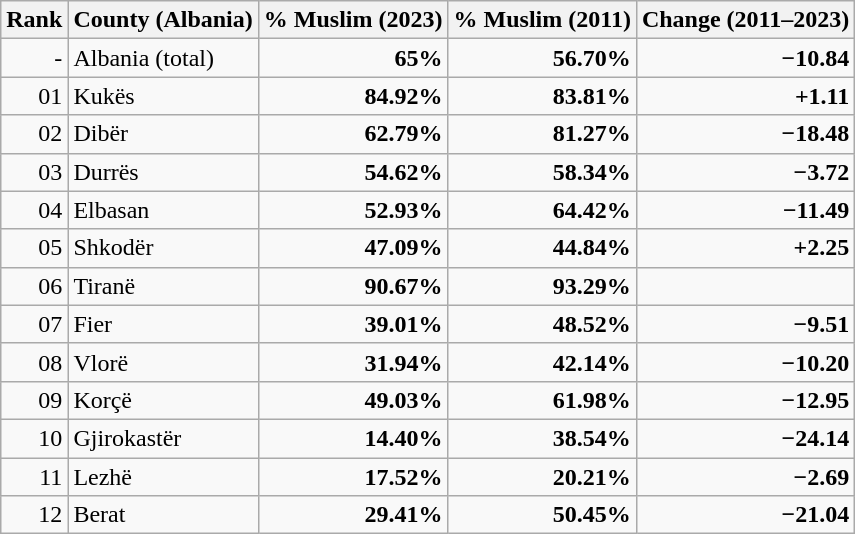<table class="wikitable sortable" style="text-align:right; margin-left:10px">
<tr>
<th>Rank</th>
<th style="text-align:center;">County (Albania)</th>
<th>% Muslim (2023)</th>
<th>% Muslim (2011)</th>
<th>Change (2011–2023)</th>
</tr>
<tr>
<td>-</td>
<td align=left>Albania (total)</td>
<td><strong>65%</strong></td>
<td><strong>56.70%</strong></td>
<td><strong>−10.84</strong></td>
</tr>
<tr>
<td>01</td>
<td align=left>Kukës</td>
<td><strong>84.92%</strong></td>
<td><strong>83.81%</strong></td>
<td><strong>+1.11</strong></td>
</tr>
<tr>
<td>02</td>
<td align=left>Dibër</td>
<td><strong>62.79%</strong></td>
<td><strong>81.27%</strong></td>
<td><strong>−18.48</strong></td>
</tr>
<tr>
<td>03</td>
<td align=left>Durrës</td>
<td><strong>54.62%</strong></td>
<td><strong>58.34%</strong></td>
<td><strong>−3.72</strong></td>
</tr>
<tr>
<td>04</td>
<td align=left>Elbasan</td>
<td><strong>52.93%</strong></td>
<td><strong>64.42%</strong></td>
<td><strong>−11.49</strong></td>
</tr>
<tr>
<td>05</td>
<td align=left>Shkodër</td>
<td><strong>47.09%</strong></td>
<td><strong>44.84%</strong></td>
<td><strong>+2.25</strong></td>
</tr>
<tr>
<td>06</td>
<td align=left>Tiranë</td>
<td><strong>90.67%</strong></td>
<td><strong>93.29%</strong></td>
<td><strong> </strong></td>
</tr>
<tr>
<td>07</td>
<td align=left>Fier</td>
<td><strong>39.01%</strong></td>
<td><strong>48.52%</strong></td>
<td><strong>−9.51</strong></td>
</tr>
<tr>
<td>08</td>
<td align=left>Vlorë</td>
<td><strong>31.94%</strong></td>
<td><strong>42.14%</strong></td>
<td><strong>−10.20</strong></td>
</tr>
<tr>
<td>09</td>
<td align=left>Korçë</td>
<td><strong>49.03%</strong></td>
<td><strong>61.98%</strong></td>
<td><strong>−12.95</strong></td>
</tr>
<tr>
<td>10</td>
<td align=left>Gjirokastër</td>
<td><strong>14.40%</strong></td>
<td><strong>38.54%</strong></td>
<td><strong>−24.14</strong></td>
</tr>
<tr>
<td>11</td>
<td align=left>Lezhë</td>
<td><strong>17.52%</strong></td>
<td><strong>20.21%</strong></td>
<td><strong>−2.69</strong></td>
</tr>
<tr>
<td>12</td>
<td align=left>Berat</td>
<td><strong>29.41%</strong></td>
<td><strong>50.45%</strong></td>
<td><strong>−21.04</strong></td>
</tr>
</table>
